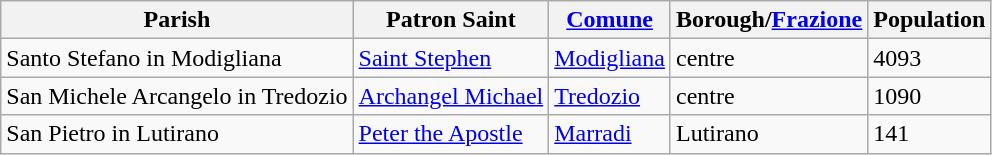<table class="wikitable">
<tr>
<th>Parish</th>
<th>Patron Saint</th>
<th><a href='#'>Comune</a></th>
<th>Borough/<a href='#'>Frazione</a></th>
<th>Population</th>
</tr>
<tr>
<td>Santo Stefano in Modigliana</td>
<td><a href='#'>Saint Stephen</a></td>
<td><a href='#'>Modigliana</a></td>
<td>centre</td>
<td>4093</td>
</tr>
<tr>
<td>San Michele Arcangelo in Tredozio</td>
<td><a href='#'>Archangel Michael</a></td>
<td><a href='#'>Tredozio</a></td>
<td>centre</td>
<td>1090</td>
</tr>
<tr>
<td>San Pietro in Lutirano</td>
<td><a href='#'>Peter the Apostle</a></td>
<td><a href='#'>Marradi</a></td>
<td>Lutirano</td>
<td>141</td>
</tr>
</table>
